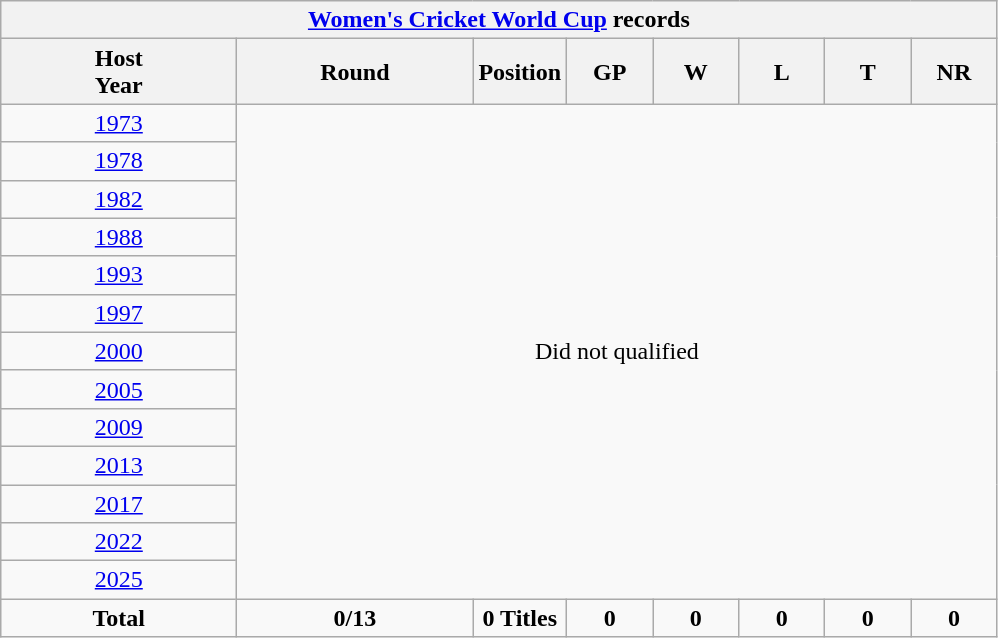<table class="wikitable" style="text-align: center;">
<tr>
<th colspan=8><a href='#'>Women's Cricket World Cup</a> records</th>
</tr>
<tr>
<th width=150>Host<br>Year</th>
<th width=150>Round</th>
<th width=50>Position</th>
<th width=50>GP</th>
<th width=50>W</th>
<th width=50>L</th>
<th width=50>T</th>
<th width=50>NR</th>
</tr>
<tr>
<td> <a href='#'>1973</a></td>
<td colspan=7  rowspan=13>Did not qualified</td>
</tr>
<tr>
<td> <a href='#'>1978</a></td>
</tr>
<tr>
<td> <a href='#'>1982</a></td>
</tr>
<tr>
<td> <a href='#'>1988</a></td>
</tr>
<tr>
<td> <a href='#'>1993</a></td>
</tr>
<tr>
<td> <a href='#'>1997</a></td>
</tr>
<tr>
<td> <a href='#'>2000</a></td>
</tr>
<tr>
<td> <a href='#'>2005</a></td>
</tr>
<tr>
<td> <a href='#'>2009</a></td>
</tr>
<tr>
<td> <a href='#'>2013</a></td>
</tr>
<tr>
<td> <a href='#'>2017</a></td>
</tr>
<tr>
<td> <a href='#'>2022</a></td>
</tr>
<tr>
<td> <a href='#'>2025</a></td>
</tr>
<tr>
<td><strong>Total</strong></td>
<td><strong>0/13</strong></td>
<td><strong>0 Titles</strong></td>
<td><strong>0</strong></td>
<td><strong>0</strong></td>
<td><strong>0</strong></td>
<td><strong>0</strong></td>
<td><strong>0</strong></td>
</tr>
</table>
